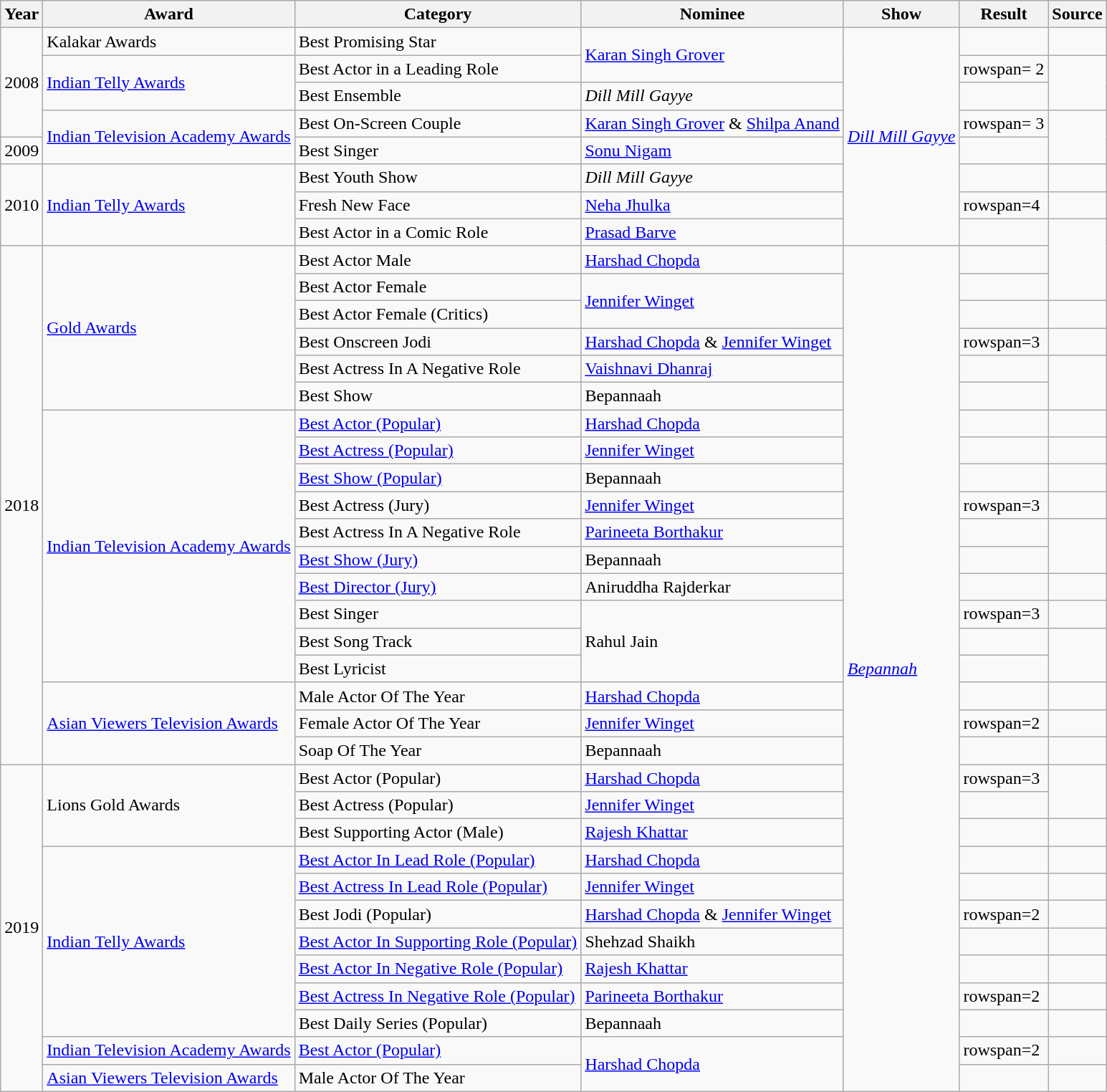<table class="wikitable">
<tr>
<th>Year</th>
<th>Award</th>
<th>Category</th>
<th>Nominee</th>
<th>Show</th>
<th>Result</th>
<th>Source</th>
</tr>
<tr>
<td rowspan=4>2008</td>
<td>Kalakar Awards</td>
<td>Best Promising Star</td>
<td rowspan=2><a href='#'>Karan Singh Grover</a></td>
<td rowspan=8><em><a href='#'>Dill Mill Gayye</a></em></td>
<td></td>
<td></td>
</tr>
<tr>
<td rowspan=2><a href='#'>Indian Telly Awards</a></td>
<td>Best Actor in a Leading Role</td>
<td>rowspan= 2 </td>
<td rowspan=2></td>
</tr>
<tr>
<td>Best Ensemble</td>
<td><em>Dill Mill Gayye</em></td>
</tr>
<tr>
<td rowspan=2><a href='#'>Indian Television Academy Awards</a></td>
<td>Best On-Screen Couple</td>
<td><a href='#'>Karan Singh Grover</a> & <a href='#'>Shilpa Anand</a></td>
<td>rowspan= 3 </td>
<td rowspan=2></td>
</tr>
<tr>
<td>2009</td>
<td>Best Singer</td>
<td><a href='#'>Sonu Nigam</a></td>
</tr>
<tr>
<td rowspan=3>2010</td>
<td rowspan=3><a href='#'>Indian Telly Awards</a></td>
<td>Best Youth Show</td>
<td><em>Dill Mill Gayye</em></td>
<td></td>
</tr>
<tr>
<td>Fresh New Face</td>
<td><a href='#'>Neha Jhulka</a></td>
<td>rowspan=4 </td>
<td></td>
</tr>
<tr>
<td>Best Actor in a Comic Role</td>
<td><a href='#'>Prasad Barve</a></td>
<td></td>
</tr>
<tr>
<td rowspan=19>2018</td>
<td rowspan=6><a href='#'>Gold Awards</a></td>
<td>Best Actor Male</td>
<td><a href='#'>Harshad Chopda</a></td>
<td rowspan=31><em><a href='#'>Bepannah</a></em></td>
<td></td>
</tr>
<tr>
<td>Best Actor Female</td>
<td rowspan=2><a href='#'>Jennifer Winget</a></td>
<td></td>
</tr>
<tr>
<td>Best Actor Female (Critics)</td>
<td></td>
<td></td>
</tr>
<tr>
<td>Best Onscreen Jodi</td>
<td><a href='#'>Harshad Chopda</a> & <a href='#'>Jennifer Winget</a></td>
<td>rowspan=3 </td>
<td></td>
</tr>
<tr>
<td>Best Actress In A Negative Role</td>
<td><a href='#'>Vaishnavi Dhanraj</a></td>
<td></td>
</tr>
<tr>
<td>Best Show</td>
<td>Bepannaah</td>
<td></td>
</tr>
<tr>
<td rowspan=10><a href='#'>Indian Television Academy Awards</a></td>
<td><a href='#'>Best Actor (Popular)</a></td>
<td><a href='#'>Harshad Chopda</a></td>
<td></td>
<td></td>
</tr>
<tr>
<td><a href='#'>Best Actress (Popular)</a></td>
<td><a href='#'>Jennifer Winget</a></td>
<td></td>
<td></td>
</tr>
<tr>
<td><a href='#'>Best Show (Popular)</a></td>
<td>Bepannaah</td>
<td></td>
<td></td>
</tr>
<tr>
<td>Best Actress (Jury)</td>
<td><a href='#'>Jennifer Winget</a></td>
<td>rowspan=3 </td>
<td></td>
</tr>
<tr>
<td>Best Actress In A Negative Role</td>
<td><a href='#'>Parineeta Borthakur</a></td>
<td></td>
</tr>
<tr>
<td><a href='#'>Best Show (Jury)</a></td>
<td>Bepannaah</td>
<td></td>
</tr>
<tr>
<td><a href='#'>Best Director (Jury)</a></td>
<td>Aniruddha Rajderkar</td>
<td></td>
<td></td>
</tr>
<tr>
<td>Best Singer</td>
<td rowspan=3>Rahul Jain</td>
<td>rowspan=3 </td>
<td></td>
</tr>
<tr>
<td>Best Song Track</td>
<td></td>
</tr>
<tr>
<td>Best Lyricist</td>
<td></td>
</tr>
<tr>
<td rowspan=3><a href='#'>Asian Viewers Television Awards</a></td>
<td>Male Actor Of The Year</td>
<td><a href='#'>Harshad Chopda</a></td>
<td></td>
<td></td>
</tr>
<tr>
<td>Female Actor Of The Year</td>
<td><a href='#'>Jennifer Winget</a></td>
<td>rowspan=2 </td>
<td></td>
</tr>
<tr>
<td>Soap Of The Year</td>
<td>Bepannaah</td>
<td></td>
</tr>
<tr>
<td rowspan=12>2019</td>
<td rowspan=3>Lions Gold Awards</td>
<td>Best Actor (Popular)</td>
<td><a href='#'>Harshad Chopda</a></td>
<td>rowspan=3 </td>
<td rowspan=2></td>
</tr>
<tr>
<td>Best Actress (Popular)</td>
<td><a href='#'>Jennifer Winget</a></td>
</tr>
<tr>
<td>Best Supporting Actor (Male)</td>
<td><a href='#'>Rajesh Khattar</a></td>
<td></td>
</tr>
<tr>
<td rowspan=7><a href='#'>Indian Telly Awards</a></td>
<td><a href='#'>Best Actor In Lead Role (Popular)</a></td>
<td><a href='#'>Harshad Chopda</a></td>
<td></td>
<td></td>
</tr>
<tr>
<td><a href='#'>Best Actress In Lead Role (Popular)</a></td>
<td><a href='#'>Jennifer Winget</a></td>
<td></td>
<td></td>
</tr>
<tr>
<td>Best Jodi (Popular)</td>
<td><a href='#'>Harshad Chopda</a> & <a href='#'>Jennifer Winget</a></td>
<td>rowspan=2 </td>
<td></td>
</tr>
<tr>
<td><a href='#'>Best Actor In Supporting Role (Popular)</a></td>
<td>Shehzad Shaikh</td>
<td></td>
</tr>
<tr>
<td><a href='#'>Best Actor In Negative Role (Popular)</a></td>
<td><a href='#'>Rajesh Khattar</a></td>
<td></td>
<td></td>
</tr>
<tr>
<td><a href='#'>Best Actress In Negative Role (Popular)</a></td>
<td><a href='#'>Parineeta Borthakur</a></td>
<td>rowspan=2 </td>
<td></td>
</tr>
<tr>
<td>Best Daily Series (Popular)</td>
<td>Bepannaah</td>
<td></td>
</tr>
<tr>
<td><a href='#'>Indian Television Academy Awards</a></td>
<td><a href='#'>Best Actor (Popular)</a></td>
<td rowspan=2><a href='#'>Harshad Chopda</a></td>
<td>rowspan=2 </td>
<td></td>
</tr>
<tr>
<td><a href='#'>Asian Viewers Television Awards</a></td>
<td>Male Actor Of The Year</td>
<td></td>
</tr>
</table>
